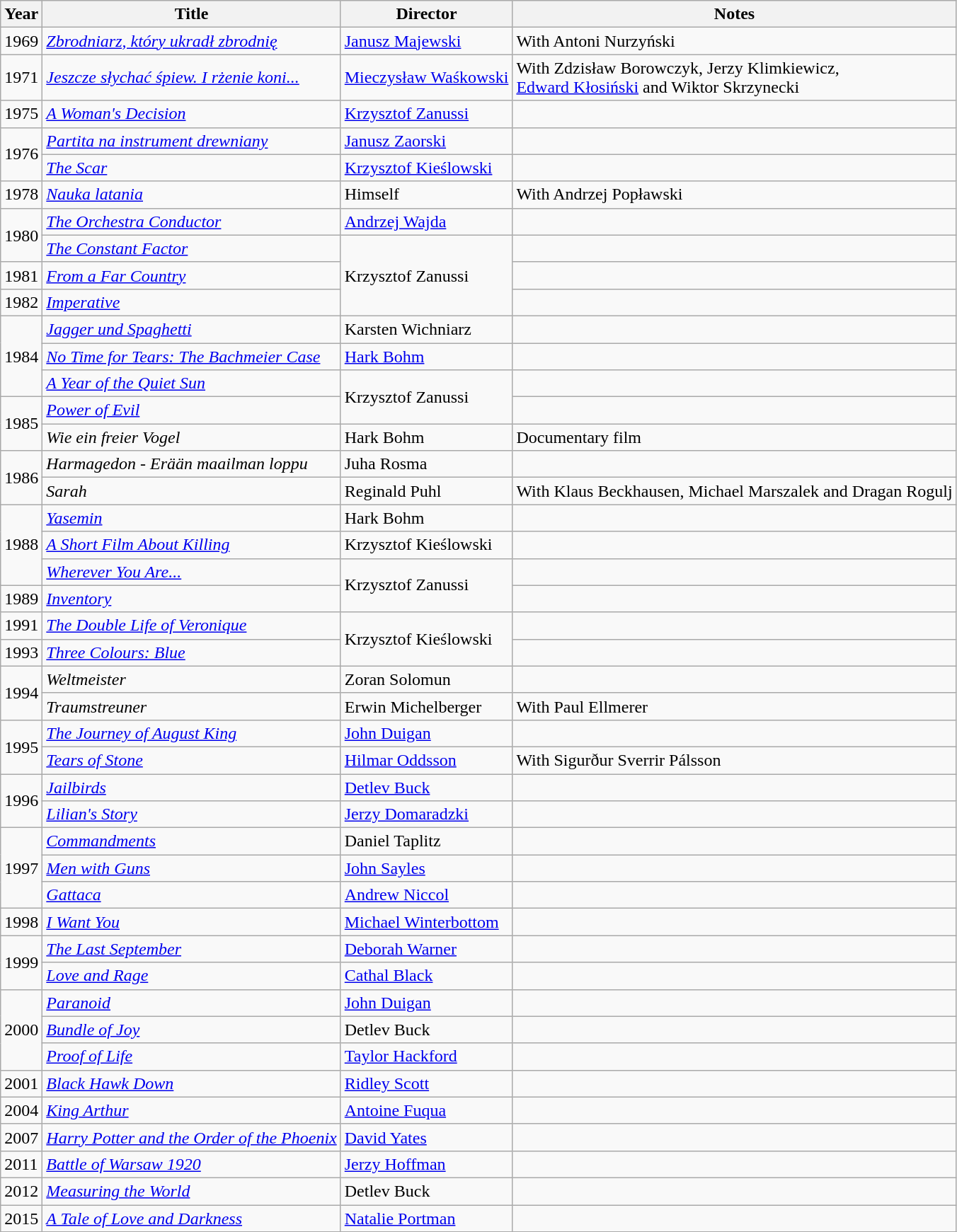<table class="wikitable">
<tr>
<th>Year</th>
<th>Title</th>
<th>Director</th>
<th>Notes</th>
</tr>
<tr>
<td>1969</td>
<td><em><a href='#'>Zbrodniarz, który ukradł zbrodnię</a></em></td>
<td><a href='#'>Janusz Majewski</a></td>
<td>With Antoni Nurzyński</td>
</tr>
<tr>
<td>1971</td>
<td><em><a href='#'>Jeszcze słychać śpiew. I rżenie koni...</a></em></td>
<td><a href='#'>Mieczysław Waśkowski</a></td>
<td>With Zdzisław Borowczyk, Jerzy Klimkiewicz,<br><a href='#'>Edward Kłosiński</a> and Wiktor Skrzynecki</td>
</tr>
<tr>
<td>1975</td>
<td><em><a href='#'>A Woman's Decision</a></em></td>
<td><a href='#'>Krzysztof Zanussi</a></td>
<td></td>
</tr>
<tr>
<td rowspan=2>1976</td>
<td><em><a href='#'>Partita na instrument drewniany</a></em></td>
<td><a href='#'>Janusz Zaorski</a></td>
<td></td>
</tr>
<tr>
<td><em><a href='#'>The Scar</a></em></td>
<td><a href='#'>Krzysztof Kieślowski</a></td>
<td></td>
</tr>
<tr>
<td>1978</td>
<td><em><a href='#'>Nauka latania</a></em></td>
<td>Himself</td>
<td>With Andrzej Popławski</td>
</tr>
<tr>
<td rowspan=2>1980</td>
<td><em><a href='#'>The Orchestra Conductor</a></em></td>
<td><a href='#'>Andrzej Wajda</a></td>
<td></td>
</tr>
<tr>
<td><em><a href='#'>The Constant Factor</a></em></td>
<td rowspan=3>Krzysztof Zanussi</td>
<td></td>
</tr>
<tr>
<td>1981</td>
<td><em><a href='#'>From a Far Country</a></em></td>
<td></td>
</tr>
<tr>
<td>1982</td>
<td><em><a href='#'>Imperative</a></em></td>
<td></td>
</tr>
<tr>
<td rowspan=3>1984</td>
<td><em><a href='#'>Jagger und Spaghetti</a></em></td>
<td>Karsten Wichniarz</td>
<td></td>
</tr>
<tr>
<td><em><a href='#'>No Time for Tears: The Bachmeier Case</a></em></td>
<td><a href='#'>Hark Bohm</a></td>
<td></td>
</tr>
<tr>
<td><em><a href='#'>A Year of the Quiet Sun</a></em></td>
<td rowspan=2>Krzysztof Zanussi</td>
<td></td>
</tr>
<tr>
<td rowspan=2>1985</td>
<td><em><a href='#'>Power of Evil</a></em></td>
<td></td>
</tr>
<tr>
<td><em>Wie ein freier Vogel</em></td>
<td>Hark Bohm</td>
<td>Documentary film</td>
</tr>
<tr>
<td rowspan=2>1986</td>
<td><em>Harmagedon - Erään maailman loppu</em></td>
<td>Juha Rosma</td>
<td></td>
</tr>
<tr>
<td><em>Sarah</em></td>
<td>Reginald Puhl</td>
<td>With Klaus Beckhausen, Michael Marszalek and Dragan Rogulj</td>
</tr>
<tr>
<td rowspan=3>1988</td>
<td><em><a href='#'>Yasemin</a></em></td>
<td>Hark Bohm</td>
<td></td>
</tr>
<tr>
<td><em><a href='#'>A Short Film About Killing</a></em></td>
<td>Krzysztof Kieślowski</td>
<td></td>
</tr>
<tr>
<td><em><a href='#'>Wherever You Are...</a></em></td>
<td rowspan=2>Krzysztof Zanussi</td>
<td></td>
</tr>
<tr>
<td>1989</td>
<td><em><a href='#'>Inventory</a></em></td>
<td></td>
</tr>
<tr>
<td>1991</td>
<td><em><a href='#'>The Double Life of Veronique</a></em></td>
<td rowspan=2>Krzysztof Kieślowski</td>
<td></td>
</tr>
<tr>
<td>1993</td>
<td><em><a href='#'>Three Colours: Blue</a></em></td>
<td></td>
</tr>
<tr>
<td rowspan=2>1994</td>
<td><em>Weltmeister</em></td>
<td>Zoran Solomun</td>
<td></td>
</tr>
<tr>
<td><em>Traumstreuner</em></td>
<td>Erwin Michelberger</td>
<td>With Paul Ellmerer</td>
</tr>
<tr>
<td rowspan=2>1995</td>
<td><em><a href='#'>The Journey of August King</a></em></td>
<td><a href='#'>John Duigan</a></td>
<td></td>
</tr>
<tr>
<td><em><a href='#'>Tears of Stone</a></em></td>
<td><a href='#'>Hilmar Oddsson</a></td>
<td>With Sigurður Sverrir Pálsson</td>
</tr>
<tr>
<td rowspan=2>1996</td>
<td><em><a href='#'>Jailbirds</a></em></td>
<td><a href='#'>Detlev Buck</a></td>
<td></td>
</tr>
<tr>
<td><em><a href='#'>Lilian's Story</a></em></td>
<td><a href='#'>Jerzy Domaradzki</a></td>
<td></td>
</tr>
<tr>
<td rowspan=3>1997</td>
<td><em><a href='#'>Commandments</a></em></td>
<td>Daniel Taplitz</td>
<td></td>
</tr>
<tr>
<td><em><a href='#'>Men with Guns</a></em></td>
<td><a href='#'>John Sayles</a></td>
<td></td>
</tr>
<tr>
<td><em><a href='#'>Gattaca</a></em></td>
<td><a href='#'>Andrew Niccol</a></td>
<td></td>
</tr>
<tr>
<td>1998</td>
<td><em><a href='#'>I Want You</a></em></td>
<td><a href='#'>Michael Winterbottom</a></td>
<td></td>
</tr>
<tr>
<td rowspan=2>1999</td>
<td><em><a href='#'>The Last September</a></em></td>
<td><a href='#'>Deborah Warner</a></td>
<td></td>
</tr>
<tr>
<td><em><a href='#'>Love and Rage</a></em></td>
<td><a href='#'>Cathal Black</a></td>
<td></td>
</tr>
<tr>
<td rowspan=3>2000</td>
<td><em><a href='#'>Paranoid</a></em></td>
<td><a href='#'>John Duigan</a></td>
<td></td>
</tr>
<tr>
<td><em><a href='#'>Bundle of Joy</a></em></td>
<td>Detlev Buck</td>
<td></td>
</tr>
<tr>
<td><em><a href='#'>Proof of Life</a></em></td>
<td><a href='#'>Taylor Hackford</a></td>
<td></td>
</tr>
<tr>
<td>2001</td>
<td><em><a href='#'>Black Hawk Down</a></em></td>
<td><a href='#'>Ridley Scott</a></td>
<td></td>
</tr>
<tr>
<td>2004</td>
<td><em><a href='#'>King Arthur</a></em></td>
<td><a href='#'>Antoine Fuqua</a></td>
<td></td>
</tr>
<tr>
<td>2007</td>
<td><em><a href='#'>Harry Potter and the Order of the Phoenix</a></em></td>
<td><a href='#'>David Yates</a></td>
<td></td>
</tr>
<tr>
<td>2011</td>
<td><em><a href='#'>Battle of Warsaw 1920</a></em></td>
<td><a href='#'>Jerzy Hoffman</a></td>
<td></td>
</tr>
<tr>
<td>2012</td>
<td><em><a href='#'>Measuring the World</a></em></td>
<td>Detlev Buck</td>
<td></td>
</tr>
<tr>
<td>2015</td>
<td><em><a href='#'>A Tale of Love and Darkness</a></em></td>
<td><a href='#'>Natalie Portman</a></td>
<td></td>
</tr>
<tr>
</tr>
</table>
